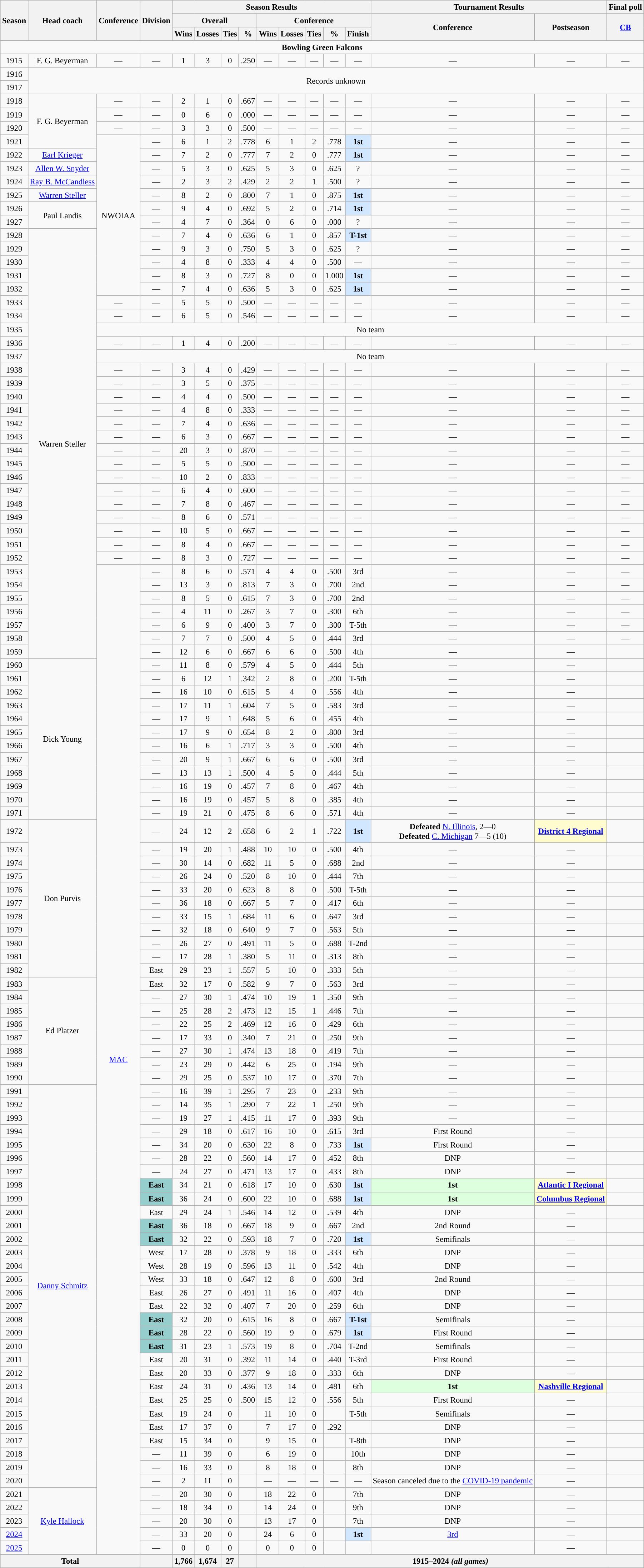<table class="wikitable" style="text-align:center; font-size:95%">
<tr>
<th rowspan=3>Season</th>
<th rowspan=3>Head coach</th>
<th rowspan=3>Conference</th>
<th rowspan=3>Division</th>
<th colspan=9>Season Results</th>
<th colspan=2>Tournament Results</th>
<th colspan=1>Final poll</th>
</tr>
<tr>
<th colspan=4>Overall</th>
<th colspan=5>Conference</th>
<th rowspan=2>Conference</th>
<th rowspan=2>Postseason</th>
<th rowspan=2><a href='#'>CB</a></th>
</tr>
<tr>
<th>Wins</th>
<th>Losses</th>
<th>Ties</th>
<th>%</th>
<th>Wins</th>
<th>Losses</th>
<th>Ties</th>
<th>%</th>
<th>Finish</th>
</tr>
<tr>
<td colspan=16><strong>Bowling Green Falcons</strong></td>
</tr>
<tr>
<td>1915</td>
<td>F. G. Beyerman</td>
<td>—</td>
<td>—</td>
<td>1</td>
<td>3</td>
<td>0</td>
<td>.250</td>
<td>—</td>
<td>—</td>
<td>—</td>
<td>—</td>
<td>—</td>
<td>—</td>
<td>—</td>
<td>—</td>
</tr>
<tr>
<td>1916</td>
<td rowspan="2" colspan="15">Records unknown</td>
</tr>
<tr>
<td>1917</td>
</tr>
<tr>
<td>1918</td>
<td rowspan=4>F. G. Beyerman</td>
<td>—</td>
<td>—</td>
<td>2</td>
<td>1</td>
<td>0</td>
<td>.667</td>
<td>—</td>
<td>—</td>
<td>—</td>
<td>—</td>
<td>—</td>
<td>—</td>
<td>—</td>
<td>—</td>
</tr>
<tr>
<td>1919</td>
<td>—</td>
<td>—</td>
<td>0</td>
<td>6</td>
<td>0</td>
<td>.000</td>
<td>—</td>
<td>—</td>
<td>—</td>
<td>—</td>
<td>—</td>
<td>—</td>
<td>—</td>
<td>—</td>
</tr>
<tr>
<td>1920</td>
<td>—</td>
<td>—</td>
<td>3</td>
<td>3</td>
<td>0</td>
<td>.500</td>
<td>—</td>
<td>—</td>
<td>—</td>
<td>—</td>
<td>—</td>
<td>—</td>
<td>—</td>
<td>—</td>
</tr>
<tr>
<td>1921</td>
<td rowspan=12>NWOIAA</td>
<td>—</td>
<td>6</td>
<td>1</td>
<td>2</td>
<td>.778</td>
<td>6</td>
<td>1</td>
<td>2</td>
<td>.778</td>
<td bgcolor="#D0E7FF"><strong>1st</strong></td>
<td>—</td>
<td>—</td>
<td>—</td>
</tr>
<tr>
<td>1922</td>
<td><a href='#'>Earl Krieger</a></td>
<td>—</td>
<td>7</td>
<td>2</td>
<td>0</td>
<td>.777</td>
<td>7</td>
<td>2</td>
<td>0</td>
<td>.777</td>
<td bgcolor="#D0E7FF"><strong>1st</strong></td>
<td>—</td>
<td>—</td>
<td>—</td>
</tr>
<tr>
<td>1923</td>
<td><a href='#'>Allen W. Snyder</a></td>
<td>—</td>
<td>5</td>
<td>3</td>
<td>0</td>
<td>.625</td>
<td>5</td>
<td>3</td>
<td>0</td>
<td>.625</td>
<td>?</td>
<td>—</td>
<td>—</td>
<td>—</td>
</tr>
<tr>
<td>1924</td>
<td><a href='#'>Ray B. McCandless</a></td>
<td>—</td>
<td>2</td>
<td>3</td>
<td>2</td>
<td>.429</td>
<td>2</td>
<td>2</td>
<td>1</td>
<td>.500</td>
<td>?</td>
<td>—</td>
<td>—</td>
<td>—</td>
</tr>
<tr>
<td>1925</td>
<td><a href='#'>Warren Steller</a></td>
<td>—</td>
<td>8</td>
<td>2</td>
<td>0</td>
<td>.800</td>
<td>7</td>
<td>1</td>
<td>0</td>
<td>.875</td>
<td bgcolor="D0E7FF"><strong>1st</strong></td>
<td>—</td>
<td>—</td>
<td>—</td>
</tr>
<tr>
<td>1926</td>
<td rowspan=2>Paul Landis</td>
<td>—</td>
<td>9</td>
<td>4</td>
<td>0</td>
<td>.692</td>
<td>5</td>
<td>2</td>
<td>0</td>
<td>.714</td>
<td bgcolor="D0E7FF"><strong>1st</strong></td>
<td>—</td>
<td>—</td>
<td>—</td>
</tr>
<tr>
<td>1927</td>
<td>—</td>
<td>4</td>
<td>7</td>
<td>0</td>
<td>.364</td>
<td>0</td>
<td>6</td>
<td>0</td>
<td>.000</td>
<td>?</td>
<td>—</td>
<td>—</td>
<td>—</td>
</tr>
<tr>
<td>1928</td>
<td rowspan=32>Warren Steller</td>
<td>—</td>
<td>7</td>
<td>4</td>
<td>0</td>
<td>.636</td>
<td>6</td>
<td>1</td>
<td>0</td>
<td>.857</td>
<td bgcolor="D0E7FF"><strong>T-1st</strong></td>
<td>—</td>
<td>—</td>
<td>—</td>
</tr>
<tr>
<td>1929</td>
<td>—</td>
<td>9</td>
<td>3</td>
<td>0</td>
<td>.750</td>
<td>5</td>
<td>3</td>
<td>0</td>
<td>.625</td>
<td>?</td>
<td>—</td>
<td>—</td>
<td>—</td>
</tr>
<tr>
<td>1930</td>
<td>—</td>
<td>4</td>
<td>8</td>
<td>0</td>
<td>.333</td>
<td>4</td>
<td>4</td>
<td>0</td>
<td>.500</td>
<td>—</td>
<td>—</td>
<td>—</td>
<td>—</td>
</tr>
<tr>
<td>1931</td>
<td>—</td>
<td>8</td>
<td>3</td>
<td>0</td>
<td>.727</td>
<td>8</td>
<td>0</td>
<td>0</td>
<td>1.000</td>
<td bgcolor="#D0E7FF"><strong>1st</strong></td>
<td>—</td>
<td>—</td>
<td>—</td>
</tr>
<tr>
<td>1932</td>
<td>—</td>
<td>7</td>
<td>4</td>
<td>0</td>
<td>.636</td>
<td>5</td>
<td>3</td>
<td>0</td>
<td>.625</td>
<td bgcolor="#D0E7FF"><strong>1st</strong></td>
<td>—</td>
<td>—</td>
<td>—</td>
</tr>
<tr>
<td>1933</td>
<td>—</td>
<td>—</td>
<td>5</td>
<td>5</td>
<td>0</td>
<td>.500</td>
<td>—</td>
<td>—</td>
<td>—</td>
<td>—</td>
<td>—</td>
<td>—</td>
<td>—</td>
<td>—</td>
</tr>
<tr>
<td>1934</td>
<td>—</td>
<td>—</td>
<td>6</td>
<td>5</td>
<td>0</td>
<td>.546</td>
<td>—</td>
<td>—</td>
<td>—</td>
<td>—</td>
<td>—</td>
<td>—</td>
<td>—</td>
<td>—</td>
</tr>
<tr>
<td>1935</td>
<td colspan=14>No team</td>
</tr>
<tr>
<td>1936</td>
<td>—</td>
<td>—</td>
<td>1</td>
<td>4</td>
<td>0</td>
<td>.200</td>
<td>—</td>
<td>—</td>
<td>—</td>
<td>—</td>
<td>—</td>
<td>—</td>
<td>—</td>
<td>—</td>
</tr>
<tr>
<td>1937</td>
<td colspan=14>No team</td>
</tr>
<tr>
<td>1938</td>
<td>—</td>
<td>—</td>
<td>3</td>
<td>4</td>
<td>0</td>
<td>.429</td>
<td>—</td>
<td>—</td>
<td>—</td>
<td>—</td>
<td>—</td>
<td>—</td>
<td>—</td>
<td>—</td>
</tr>
<tr>
<td>1939</td>
<td>—</td>
<td>—</td>
<td>3</td>
<td>5</td>
<td>0</td>
<td>.375</td>
<td>—</td>
<td>—</td>
<td>—</td>
<td>—</td>
<td>—</td>
<td>—</td>
<td>—</td>
<td>—</td>
</tr>
<tr>
<td>1940</td>
<td>—</td>
<td>—</td>
<td>4</td>
<td>4</td>
<td>0</td>
<td>.500</td>
<td>—</td>
<td>—</td>
<td>—</td>
<td>—</td>
<td>—</td>
<td>—</td>
<td>—</td>
<td>—</td>
</tr>
<tr>
<td>1941</td>
<td>—</td>
<td>—</td>
<td>4</td>
<td>8</td>
<td>0</td>
<td>.333</td>
<td>—</td>
<td>—</td>
<td>—</td>
<td>—</td>
<td>—</td>
<td>—</td>
<td>—</td>
<td>—</td>
</tr>
<tr>
<td>1942</td>
<td>—</td>
<td>—</td>
<td>7</td>
<td>4</td>
<td>0</td>
<td>.636</td>
<td>—</td>
<td>—</td>
<td>—</td>
<td>—</td>
<td>—</td>
<td>—</td>
<td>—</td>
<td>—</td>
</tr>
<tr>
<td>1943</td>
<td>—</td>
<td>—</td>
<td>6</td>
<td>3</td>
<td>0</td>
<td>.667</td>
<td>—</td>
<td>—</td>
<td>—</td>
<td>—</td>
<td>—</td>
<td>—</td>
<td>—</td>
<td>—</td>
</tr>
<tr>
<td>1944</td>
<td>—</td>
<td>—</td>
<td>20</td>
<td>3</td>
<td>0</td>
<td>.870</td>
<td>—</td>
<td>—</td>
<td>—</td>
<td>—</td>
<td>—</td>
<td>—</td>
<td>—</td>
<td>—</td>
</tr>
<tr>
<td>1945</td>
<td>—</td>
<td>—</td>
<td>5</td>
<td>5</td>
<td>0</td>
<td>.500</td>
<td>—</td>
<td>—</td>
<td>—</td>
<td>—</td>
<td>—</td>
<td>—</td>
<td>—</td>
<td>—</td>
</tr>
<tr>
<td>1946</td>
<td>—</td>
<td>—</td>
<td>10</td>
<td>2</td>
<td>0</td>
<td>.833</td>
<td>—</td>
<td>—</td>
<td>—</td>
<td>—</td>
<td>—</td>
<td>—</td>
<td>—</td>
<td>—</td>
</tr>
<tr>
<td>1947</td>
<td>—</td>
<td>—</td>
<td>6</td>
<td>4</td>
<td>0</td>
<td>.600</td>
<td>—</td>
<td>—</td>
<td>—</td>
<td>—</td>
<td>—</td>
<td>—</td>
<td>—</td>
<td>—</td>
</tr>
<tr>
<td>1948</td>
<td>—</td>
<td>—</td>
<td>7</td>
<td>8</td>
<td>0</td>
<td>.467</td>
<td>—</td>
<td>—</td>
<td>—</td>
<td>—</td>
<td>—</td>
<td>—</td>
<td>—</td>
<td>—</td>
</tr>
<tr>
<td>1949</td>
<td>—</td>
<td>—</td>
<td>8</td>
<td>6</td>
<td>0</td>
<td>.571</td>
<td>—</td>
<td>—</td>
<td>—</td>
<td>—</td>
<td>—</td>
<td>—</td>
<td>—</td>
<td>—</td>
</tr>
<tr>
<td>1950</td>
<td>—</td>
<td>—</td>
<td>10</td>
<td>5</td>
<td>0</td>
<td>.667</td>
<td>—</td>
<td>—</td>
<td>—</td>
<td>—</td>
<td>—</td>
<td>—</td>
<td>—</td>
<td>—</td>
</tr>
<tr>
<td>1951</td>
<td>—</td>
<td>—</td>
<td>8</td>
<td>4</td>
<td>0</td>
<td>.667</td>
<td>—</td>
<td>—</td>
<td>—</td>
<td>—</td>
<td>—</td>
<td>—</td>
<td>—</td>
<td>—</td>
</tr>
<tr>
<td>1952</td>
<td>—</td>
<td>—</td>
<td>8</td>
<td>3</td>
<td>0</td>
<td>.727</td>
<td>—</td>
<td>—</td>
<td>—</td>
<td>—</td>
<td>—</td>
<td>—</td>
<td>—</td>
<td>—</td>
</tr>
<tr>
<td>1953</td>
<td rowspan=73><a href='#'>MAC</a></td>
<td>—</td>
<td>8</td>
<td>6</td>
<td>0</td>
<td>.571</td>
<td>4</td>
<td>4</td>
<td>0</td>
<td>.500</td>
<td>3rd</td>
<td>—</td>
<td>—</td>
<td>—</td>
</tr>
<tr>
<td>1954</td>
<td>—</td>
<td>13</td>
<td>3</td>
<td>0</td>
<td>.813</td>
<td>7</td>
<td>3</td>
<td>0</td>
<td>.700</td>
<td>2nd</td>
<td>—</td>
<td>—</td>
<td>—</td>
</tr>
<tr>
<td>1955</td>
<td>—</td>
<td>8</td>
<td>5</td>
<td>0</td>
<td>.615</td>
<td>7</td>
<td>3</td>
<td>0</td>
<td>.700</td>
<td>2nd</td>
<td>—</td>
<td>—</td>
<td>—</td>
</tr>
<tr>
<td>1956</td>
<td>—</td>
<td>4</td>
<td>11</td>
<td>0</td>
<td>.267</td>
<td>3</td>
<td>7</td>
<td>0</td>
<td>.300</td>
<td>6th</td>
<td>—</td>
<td>—</td>
<td>—</td>
</tr>
<tr>
<td>1957</td>
<td>—</td>
<td>6</td>
<td>9</td>
<td>0</td>
<td>.400</td>
<td>3</td>
<td>7</td>
<td>0</td>
<td>.300</td>
<td>T-5th</td>
<td>—</td>
<td>—</td>
<td>—</td>
</tr>
<tr>
<td>1958</td>
<td>—</td>
<td>7</td>
<td>7</td>
<td>0</td>
<td>.500</td>
<td>4</td>
<td>5</td>
<td>0</td>
<td>.444</td>
<td>3rd</td>
<td>—</td>
<td>—</td>
<td>—</td>
</tr>
<tr>
<td>1959</td>
<td>—</td>
<td>12</td>
<td>6</td>
<td>0</td>
<td>.667</td>
<td>6</td>
<td>6</td>
<td>0</td>
<td>.500</td>
<td>4th</td>
<td>—</td>
<td>—</td>
<td></td>
</tr>
<tr>
<td>1960</td>
<td rowspan=12>Dick Young</td>
<td>—</td>
<td>11</td>
<td>8</td>
<td>0</td>
<td>.579</td>
<td>4</td>
<td>5</td>
<td>0</td>
<td>.444</td>
<td>5th</td>
<td>—</td>
<td>—</td>
<td></td>
</tr>
<tr>
<td>1961</td>
<td>—</td>
<td>6</td>
<td>12</td>
<td>1</td>
<td>.342</td>
<td>2</td>
<td>8</td>
<td>0</td>
<td>.200</td>
<td>T-5th</td>
<td>—</td>
<td>—</td>
<td></td>
</tr>
<tr>
<td>1962</td>
<td>—</td>
<td>16</td>
<td>10</td>
<td>0</td>
<td>.615</td>
<td>5</td>
<td>4</td>
<td>0</td>
<td>.556</td>
<td>4th</td>
<td>—</td>
<td>—</td>
<td></td>
</tr>
<tr>
<td>1963</td>
<td>—</td>
<td>17</td>
<td>11</td>
<td>1</td>
<td>.604</td>
<td>7</td>
<td>5</td>
<td>0</td>
<td>.583</td>
<td>3rd</td>
<td>—</td>
<td>—</td>
<td></td>
</tr>
<tr>
<td>1964</td>
<td>—</td>
<td>17</td>
<td>9</td>
<td>1</td>
<td>.648</td>
<td>5</td>
<td>6</td>
<td>0</td>
<td>.455</td>
<td>4th</td>
<td>—</td>
<td>—</td>
<td></td>
</tr>
<tr>
<td>1965</td>
<td>—</td>
<td>17</td>
<td>9</td>
<td>0</td>
<td>.654</td>
<td>8</td>
<td>2</td>
<td>0</td>
<td>.800</td>
<td>3rd</td>
<td>—</td>
<td>—</td>
<td></td>
</tr>
<tr>
<td>1966</td>
<td>—</td>
<td>16</td>
<td>6</td>
<td>1</td>
<td>.717</td>
<td>3</td>
<td>3</td>
<td>0</td>
<td>.500</td>
<td>4th</td>
<td>—</td>
<td>—</td>
<td></td>
</tr>
<tr>
<td>1967</td>
<td>—</td>
<td>20</td>
<td>9</td>
<td>1</td>
<td>.667</td>
<td>6</td>
<td>6</td>
<td>0</td>
<td>.500</td>
<td>3rd</td>
<td>—</td>
<td>—</td>
<td></td>
</tr>
<tr>
<td>1968</td>
<td>—</td>
<td>13</td>
<td>13</td>
<td>1</td>
<td>.500</td>
<td>4</td>
<td>5</td>
<td>0</td>
<td>.444</td>
<td>5th</td>
<td>—</td>
<td>—</td>
<td></td>
</tr>
<tr>
<td>1969</td>
<td>—</td>
<td>16</td>
<td>19</td>
<td>0</td>
<td>.457</td>
<td>7</td>
<td>8</td>
<td>0</td>
<td>.467</td>
<td>4th</td>
<td>—</td>
<td>—</td>
<td></td>
</tr>
<tr>
<td>1970</td>
<td>—</td>
<td>16</td>
<td>19</td>
<td>0</td>
<td>.457</td>
<td>5</td>
<td>8</td>
<td>0</td>
<td>.385</td>
<td>4th</td>
<td>—</td>
<td>—</td>
<td></td>
</tr>
<tr>
<td>1971</td>
<td>—</td>
<td>19</td>
<td>21</td>
<td>0</td>
<td>.475</td>
<td>8</td>
<td>6</td>
<td>0</td>
<td>.571</td>
<td>4th</td>
<td>—</td>
<td>—</td>
<td></td>
</tr>
<tr>
<td>1972</td>
<td rowspan=11>Don Purvis</td>
<td>—</td>
<td>24</td>
<td>12</td>
<td>2</td>
<td>.658</td>
<td>6</td>
<td>2</td>
<td>1</td>
<td>.722</td>
<td bgcolor="#D0E7FF"><strong>1st</strong></td>
<td><strong>Defeated</strong> <a href='#'>N. Illinois</a>, 2—0<br><strong>Defeated</strong> <a href='#'>C. Michigan</a> 7—5 (10)</td>
<td bgcolor="#fffdd0"><strong><a href='#'>District 4 Regional</a></strong></td>
<td></td>
</tr>
<tr>
<td>1973</td>
<td>—</td>
<td>19</td>
<td>20</td>
<td>1</td>
<td>.488</td>
<td>10</td>
<td>10</td>
<td>0</td>
<td>.500</td>
<td>4th</td>
<td>—</td>
<td>—</td>
<td></td>
</tr>
<tr>
<td>1974</td>
<td>—</td>
<td>30</td>
<td>14</td>
<td>0</td>
<td>.682</td>
<td>11</td>
<td>5</td>
<td>0</td>
<td>.688</td>
<td>2nd</td>
<td>—</td>
<td>—</td>
<td></td>
</tr>
<tr>
<td>1975</td>
<td>—</td>
<td>26</td>
<td>24</td>
<td>0</td>
<td>.520</td>
<td>8</td>
<td>10</td>
<td>0</td>
<td>.444</td>
<td>7th</td>
<td>—</td>
<td>—</td>
<td></td>
</tr>
<tr>
<td>1976</td>
<td>—</td>
<td>33</td>
<td>20</td>
<td>0</td>
<td>.623</td>
<td>8</td>
<td>8</td>
<td>0</td>
<td>.500</td>
<td>T-5th</td>
<td>—</td>
<td>—</td>
<td></td>
</tr>
<tr>
<td>1977</td>
<td>—</td>
<td>36</td>
<td>18</td>
<td>0</td>
<td>.667</td>
<td>5</td>
<td>7</td>
<td>0</td>
<td>.417</td>
<td>6th</td>
<td>—</td>
<td>—</td>
<td></td>
</tr>
<tr>
<td>1978</td>
<td>—</td>
<td>33</td>
<td>15</td>
<td>1</td>
<td>.684</td>
<td>11</td>
<td>6</td>
<td>0</td>
<td>.647</td>
<td>3rd</td>
<td>—</td>
<td>—</td>
<td></td>
</tr>
<tr>
<td>1979</td>
<td>—</td>
<td>32</td>
<td>18</td>
<td>0</td>
<td>.640</td>
<td>9</td>
<td>7</td>
<td>0</td>
<td>.563</td>
<td>5th</td>
<td>—</td>
<td>—</td>
<td></td>
</tr>
<tr>
<td>1980</td>
<td>—</td>
<td>26</td>
<td>27</td>
<td>0</td>
<td>.491</td>
<td>11</td>
<td>5</td>
<td>0</td>
<td>.688</td>
<td>T-2nd</td>
<td>—</td>
<td>—</td>
<td></td>
</tr>
<tr>
<td>1981</td>
<td>—</td>
<td>17</td>
<td>28</td>
<td>1</td>
<td>.380</td>
<td>5</td>
<td>11</td>
<td>0</td>
<td>.313</td>
<td>8th</td>
<td>—</td>
<td>—</td>
<td></td>
</tr>
<tr>
<td>1982</td>
<td>East</td>
<td>29</td>
<td>23</td>
<td>1</td>
<td>.557</td>
<td>5</td>
<td>10</td>
<td>0</td>
<td>.333</td>
<td>5th</td>
<td>—</td>
<td>—</td>
<td></td>
</tr>
<tr>
<td>1983</td>
<td rowspan=8>Ed Platzer</td>
<td>East</td>
<td>32</td>
<td>17</td>
<td>0</td>
<td>.582</td>
<td>9</td>
<td>7</td>
<td>0</td>
<td>.563</td>
<td>3rd</td>
<td>—</td>
<td>—</td>
<td></td>
</tr>
<tr>
<td>1984</td>
<td>—</td>
<td>27</td>
<td>30</td>
<td>1</td>
<td>.474</td>
<td>10</td>
<td>19</td>
<td>1</td>
<td>.350</td>
<td>9th</td>
<td>—</td>
<td>—</td>
<td></td>
</tr>
<tr>
<td>1985</td>
<td>—</td>
<td>25</td>
<td>28</td>
<td>2</td>
<td>.473</td>
<td>12</td>
<td>15</td>
<td>1</td>
<td>.446</td>
<td>7th</td>
<td>—</td>
<td>—</td>
<td></td>
</tr>
<tr>
<td>1986</td>
<td>—</td>
<td>22</td>
<td>25</td>
<td>2</td>
<td>.469</td>
<td>12</td>
<td>16</td>
<td>0</td>
<td>.429</td>
<td>6th</td>
<td>—</td>
<td>—</td>
<td></td>
</tr>
<tr>
<td>1987</td>
<td>—</td>
<td>17</td>
<td>33</td>
<td>0</td>
<td>.340</td>
<td>7</td>
<td>21</td>
<td>0</td>
<td>.250</td>
<td>9th</td>
<td>—</td>
<td>—</td>
<td></td>
</tr>
<tr>
<td>1988</td>
<td>—</td>
<td>27</td>
<td>30</td>
<td>1</td>
<td>.474</td>
<td>13</td>
<td>18</td>
<td>0</td>
<td>.419</td>
<td>7th</td>
<td>—</td>
<td>—</td>
<td></td>
</tr>
<tr>
<td>1989</td>
<td>—</td>
<td>23</td>
<td>29</td>
<td>0</td>
<td>.442</td>
<td>6</td>
<td>25</td>
<td>0</td>
<td>.194</td>
<td>9th</td>
<td>—</td>
<td>—</td>
<td></td>
</tr>
<tr>
<td>1990</td>
<td>—</td>
<td>29</td>
<td>25</td>
<td>0</td>
<td>.537</td>
<td>10</td>
<td>17</td>
<td>0</td>
<td>.370</td>
<td>7th</td>
<td>—</td>
<td>—</td>
<td></td>
</tr>
<tr>
<td>1991</td>
<td rowspan=30><a href='#'>Danny Schmitz</a></td>
<td>—</td>
<td>16</td>
<td>39</td>
<td>1</td>
<td>.295</td>
<td>7</td>
<td>23</td>
<td>0</td>
<td>.233</td>
<td>9th</td>
<td>—</td>
<td>—</td>
<td></td>
</tr>
<tr>
<td>1992</td>
<td>—</td>
<td>14</td>
<td>35</td>
<td>1</td>
<td>.290</td>
<td>7</td>
<td>22</td>
<td>1</td>
<td>.250</td>
<td>9th</td>
<td>—</td>
<td>—</td>
<td></td>
</tr>
<tr>
<td>1993</td>
<td>—</td>
<td>19</td>
<td>27</td>
<td>1</td>
<td>.415</td>
<td>11</td>
<td>17</td>
<td>0</td>
<td>.393</td>
<td>9th</td>
<td>—</td>
<td>—</td>
<td></td>
</tr>
<tr>
<td>1994</td>
<td>—</td>
<td>29</td>
<td>18</td>
<td>0</td>
<td>.617</td>
<td>16</td>
<td>10</td>
<td>0</td>
<td>.615</td>
<td>3rd</td>
<td>First Round</td>
<td>—</td>
<td></td>
</tr>
<tr>
<td>1995</td>
<td>—</td>
<td>34</td>
<td>20</td>
<td>0</td>
<td>.630</td>
<td>22</td>
<td>8</td>
<td>0</td>
<td>.733</td>
<td bgcolor="D0E7FF"><strong>1st</strong></td>
<td>First Round</td>
<td>—</td>
<td></td>
</tr>
<tr>
<td>1996</td>
<td>—</td>
<td>28</td>
<td>22</td>
<td>0</td>
<td>.560</td>
<td>14</td>
<td>17</td>
<td>0</td>
<td>.452</td>
<td>8th</td>
<td>DNP</td>
<td>—</td>
<td></td>
</tr>
<tr>
<td>1997</td>
<td>—</td>
<td>24</td>
<td>27</td>
<td>0</td>
<td>.471</td>
<td>13</td>
<td>17</td>
<td>0</td>
<td>.433</td>
<td>8th</td>
<td>DNP</td>
<td>—</td>
<td></td>
</tr>
<tr>
<td>1998</td>
<td bgcolor="96CDCD"><strong>East</strong></td>
<td>34</td>
<td>21</td>
<td>0</td>
<td>.618</td>
<td>17</td>
<td>10</td>
<td>0</td>
<td>.630</td>
<td bgcolor="D0E7FF"><strong>1st</strong></td>
<td bgcolor="DDFFDD"><strong>1st</strong></td>
<td bgcolor="#fffdd0"><strong><a href='#'>Atlantic I Regional</a></strong></td>
<td></td>
</tr>
<tr>
<td>1999</td>
<td bgcolor="96CDCD"><strong>East</strong></td>
<td>36</td>
<td>24</td>
<td>0</td>
<td>.600</td>
<td>22</td>
<td>10</td>
<td>0</td>
<td>.688</td>
<td bgcolor="D0E7FF"><strong>1st</strong></td>
<td bgcolor="DDFFDD"><strong>1st</strong></td>
<td bgcolor="#fffdd0"><strong><a href='#'>Columbus Regional</a></strong></td>
<td></td>
</tr>
<tr>
<td>2000</td>
<td>East</td>
<td>29</td>
<td>24</td>
<td>1</td>
<td>.546</td>
<td>14</td>
<td>12</td>
<td>0</td>
<td>.539</td>
<td>4th</td>
<td>DNP</td>
<td>—</td>
<td></td>
</tr>
<tr>
<td>2001</td>
<td bgcolor="96CDCD"><strong>East</strong></td>
<td>36</td>
<td>18</td>
<td>0</td>
<td>.667</td>
<td>18</td>
<td>9</td>
<td>0</td>
<td>.667</td>
<td>2nd</td>
<td>2nd Round</td>
<td>—</td>
<td></td>
</tr>
<tr>
<td>2002</td>
<td bgcolor="96CDCD"><strong>East</strong></td>
<td>32</td>
<td>22</td>
<td>0</td>
<td>.593</td>
<td>18</td>
<td>7</td>
<td>0</td>
<td>.720</td>
<td bgcolor="D0E7FF"><strong>1st</strong></td>
<td>Semifinals</td>
<td>—</td>
<td></td>
</tr>
<tr>
<td>2003</td>
<td>West</td>
<td>17</td>
<td>28</td>
<td>0</td>
<td>.378</td>
<td>9</td>
<td>18</td>
<td>0</td>
<td>.333</td>
<td>6th</td>
<td>DNP</td>
<td>—</td>
<td></td>
</tr>
<tr>
<td>2004</td>
<td>West</td>
<td>28</td>
<td>19</td>
<td>0</td>
<td>.596</td>
<td>13</td>
<td>11</td>
<td>0</td>
<td>.542</td>
<td>4th</td>
<td>DNP</td>
<td>—</td>
<td></td>
</tr>
<tr>
<td>2005</td>
<td>West</td>
<td>33</td>
<td>18</td>
<td>0</td>
<td>.647</td>
<td>12</td>
<td>8</td>
<td>0</td>
<td>.600</td>
<td>3rd</td>
<td>2nd Round</td>
<td>—</td>
<td></td>
</tr>
<tr>
<td>2006</td>
<td>East</td>
<td>26</td>
<td>27</td>
<td>0</td>
<td>.491</td>
<td>11</td>
<td>16</td>
<td>0</td>
<td>.407</td>
<td>4th</td>
<td>DNP</td>
<td>—</td>
<td></td>
</tr>
<tr>
<td>2007</td>
<td>East</td>
<td>22</td>
<td>32</td>
<td>0</td>
<td>.407</td>
<td>7</td>
<td>20</td>
<td>0</td>
<td>.259</td>
<td>6th</td>
<td>DNP</td>
<td>—</td>
<td></td>
</tr>
<tr>
<td>2008</td>
<td bgcolor="96CDCD"><strong>East</strong></td>
<td>32</td>
<td>20</td>
<td>0</td>
<td>.615</td>
<td>16</td>
<td>8</td>
<td>0</td>
<td>.667</td>
<td bgcolor="D0E7FF"><strong>T-1st</strong></td>
<td>Semifinals</td>
<td>—</td>
<td></td>
</tr>
<tr>
<td>2009</td>
<td bgcolor="96CDCD"><strong>East</strong></td>
<td>28</td>
<td>22</td>
<td>0</td>
<td>.560</td>
<td>19</td>
<td>9</td>
<td>0</td>
<td>.679</td>
<td bgcolor="D0E7FF"><strong>1st</strong></td>
<td>First Round</td>
<td>—</td>
<td></td>
</tr>
<tr>
<td>2010</td>
<td bgcolor="96CDCD"><strong>East</strong></td>
<td>31</td>
<td>23</td>
<td>1</td>
<td>.573</td>
<td>19</td>
<td>8</td>
<td>0</td>
<td>.704</td>
<td>T-2nd</td>
<td>Semifinals</td>
<td>—</td>
<td></td>
</tr>
<tr>
<td>2011</td>
<td>East</td>
<td>20</td>
<td>31</td>
<td>0</td>
<td>.392</td>
<td>11</td>
<td>14</td>
<td>0</td>
<td>.440</td>
<td>T-3rd</td>
<td>First Round</td>
<td>—</td>
<td></td>
</tr>
<tr>
<td>2012</td>
<td>East</td>
<td>20</td>
<td>33</td>
<td>0</td>
<td>.377</td>
<td>9</td>
<td>18</td>
<td>0</td>
<td>.333</td>
<td>6th</td>
<td>DNP</td>
<td>—</td>
<td></td>
</tr>
<tr>
<td>2013</td>
<td>East</td>
<td>24</td>
<td>31</td>
<td>0</td>
<td>.436</td>
<td>13</td>
<td>14</td>
<td>0</td>
<td>.481</td>
<td>6th</td>
<td bgcolor="#DDFFDD"><strong>1st</strong></td>
<td bgcolor="#fffdd0"><strong><a href='#'>Nashville Regional</a></strong></td>
<td></td>
</tr>
<tr>
<td>2014</td>
<td>East</td>
<td>25</td>
<td>25</td>
<td>0</td>
<td>.500</td>
<td>15</td>
<td>12</td>
<td>0</td>
<td>.556</td>
<td>5th</td>
<td>First Round</td>
<td>—</td>
<td></td>
</tr>
<tr>
<td>2015</td>
<td>East</td>
<td>19</td>
<td>24</td>
<td>0</td>
<td></td>
<td>11</td>
<td>10</td>
<td>0</td>
<td></td>
<td>T-5th</td>
<td>Semifinals</td>
<td>—</td>
<td></td>
</tr>
<tr>
<td>2016</td>
<td>East</td>
<td>17</td>
<td>37</td>
<td>0</td>
<td></td>
<td>7</td>
<td>17</td>
<td>0</td>
<td>.292</td>
<td></td>
<td>DNP</td>
<td>—</td>
<td></td>
</tr>
<tr>
<td>2017</td>
<td>East</td>
<td>15</td>
<td>34</td>
<td>0</td>
<td></td>
<td>9</td>
<td>15</td>
<td>0</td>
<td></td>
<td>T-8th</td>
<td>DNP</td>
<td>—</td>
<td></td>
</tr>
<tr>
<td>2018</td>
<td>—</td>
<td>11</td>
<td>39</td>
<td>0</td>
<td></td>
<td>6</td>
<td>19</td>
<td>0</td>
<td></td>
<td>10th</td>
<td>DNP</td>
<td>—</td>
<td></td>
</tr>
<tr>
<td>2019</td>
<td>—</td>
<td>16</td>
<td>33</td>
<td>0</td>
<td></td>
<td>8</td>
<td>18</td>
<td>0</td>
<td></td>
<td>8th</td>
<td>DNP</td>
<td>—</td>
<td></td>
</tr>
<tr>
<td>2020</td>
<td>—</td>
<td>2</td>
<td>11</td>
<td>0</td>
<td></td>
<td>—</td>
<td>—</td>
<td>—</td>
<td>—</td>
<td>—</td>
<td>Season canceled due to the <a href='#'>COVID-19 pandemic</a></td>
<td>—</td>
<td></td>
</tr>
<tr>
<td>2021</td>
<td rowspan=5><a href='#'>Kyle Hallock</a></td>
<td>—</td>
<td>20</td>
<td>30</td>
<td>0</td>
<td></td>
<td>18</td>
<td>22</td>
<td>0</td>
<td></td>
<td>7th</td>
<td>DNP</td>
<td>—</td>
<td></td>
</tr>
<tr>
<td>2022</td>
<td>—</td>
<td>18</td>
<td>34</td>
<td>0</td>
<td></td>
<td>14</td>
<td>24</td>
<td>0</td>
<td></td>
<td>9th</td>
<td>DNP</td>
<td>—</td>
<td></td>
</tr>
<tr>
<td>2023</td>
<td>—</td>
<td>20</td>
<td>30</td>
<td>0</td>
<td></td>
<td>13</td>
<td>17</td>
<td>0</td>
<td></td>
<td>7th</td>
<td>DNP</td>
<td>—</td>
<td></td>
</tr>
<tr>
<td><a href='#'>2024</a></td>
<td>—</td>
<td>33</td>
<td>20</td>
<td>0</td>
<td></td>
<td>24</td>
<td>6</td>
<td>0</td>
<td></td>
<td bgcolor="#D0E7FF"><strong>1st</strong></td>
<td><a href='#'>3rd</a></td>
<td>—</td>
<td></td>
</tr>
<tr>
<td><a href='#'>2025</a></td>
<td>—</td>
<td>0</td>
<td>0</td>
<td>0</td>
<td></td>
<td>0</td>
<td>0</td>
<td>0</td>
<td></td>
<td></td>
<td></td>
<td>—</td>
<td></td>
</tr>
<tr>
</tr>
<tr align=center>
<th rowspan=4 colspan=3>Total</th>
<th></th>
<th>1,766</th>
<th>1,674</th>
<th>27</th>
<th></th>
<th colspan=10>1915–2024 <em>(all games)</em></th>
</tr>
</table>
